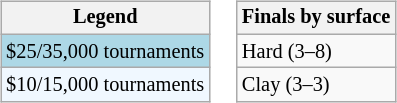<table>
<tr valign=top>
<td><br><table class="wikitable" style="font-size:85%;">
<tr>
<th>Legend</th>
</tr>
<tr style="background:lightblue;">
<td>$25/35,000 tournaments</td>
</tr>
<tr style="background:#f0f8ff;">
<td>$10/15,000 tournaments</td>
</tr>
</table>
</td>
<td><br><table class="wikitable" style="font-size:85%;">
<tr>
<th>Finals by surface</th>
</tr>
<tr>
<td>Hard (3–8)</td>
</tr>
<tr>
<td>Clay (3–3)</td>
</tr>
</table>
</td>
</tr>
</table>
